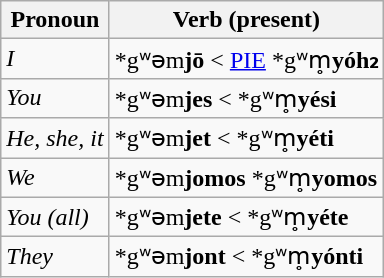<table class="wikitable sortable">
<tr>
<th>Pronoun</th>
<th>Verb (present)</th>
</tr>
<tr>
<td><em>I</em></td>
<td>*gʷəm<strong>jō</strong> < <a href='#'>PIE</a> *gʷm̥<strong>yóh₂</strong></td>
</tr>
<tr>
<td><em>You</em></td>
<td>*gʷəm<strong>jes</strong> < *gʷm̥<strong>yési</strong></td>
</tr>
<tr>
<td><em>He, she, it</em></td>
<td>*gʷəm<strong>jet</strong> < *gʷm̥<strong>yéti</strong></td>
</tr>
<tr>
<td><em>We</em></td>
<td>*gʷəm<strong>jomos</strong> *gʷm̥<strong>yomos</strong></td>
</tr>
<tr>
<td><em>You (all)</em></td>
<td>*gʷəm<strong>jete</strong> < *gʷm̥<strong>yéte</strong></td>
</tr>
<tr>
<td><em>They</em></td>
<td>*gʷəm<strong>jont</strong> < *gʷm̥<strong>yónti</strong></td>
</tr>
</table>
